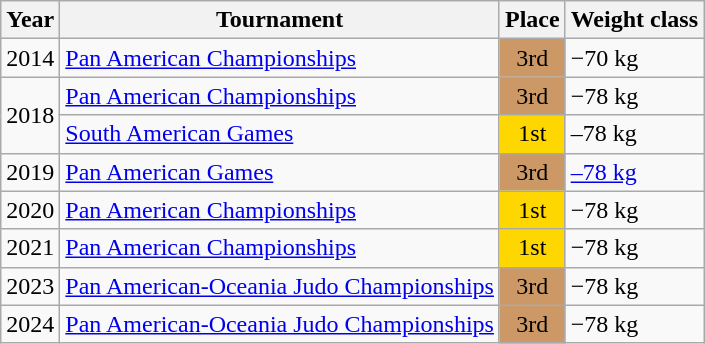<table class=wikitable>
<tr>
<th>Year</th>
<th>Tournament</th>
<th>Place</th>
<th>Weight class</th>
</tr>
<tr>
<td>2014</td>
<td><a href='#'>Pan American Championships</a></td>
<td bgcolor="cc9966" align="center">3rd</td>
<td>−70 kg</td>
</tr>
<tr>
<td rowspan=2>2018</td>
<td><a href='#'>Pan American Championships</a></td>
<td bgcolor="cc9966" align="center">3rd</td>
<td>−78 kg</td>
</tr>
<tr>
<td><a href='#'>South American Games</a></td>
<td bgcolor="gold" align="center">1st</td>
<td>–78 kg</td>
</tr>
<tr>
<td>2019</td>
<td><a href='#'>Pan American Games</a></td>
<td bgcolor="cc9966" align="center">3rd</td>
<td><a href='#'>–78 kg</a></td>
</tr>
<tr>
<td>2020</td>
<td><a href='#'>Pan American Championships</a></td>
<td bgcolor="gold" align="center">1st</td>
<td>−78 kg</td>
</tr>
<tr>
<td>2021</td>
<td><a href='#'>Pan American Championships</a></td>
<td bgcolor="gold" align="center">1st</td>
<td>−78 kg</td>
</tr>
<tr>
<td>2023</td>
<td><a href='#'>Pan American-Oceania Judo Championships</a></td>
<td bgcolor="cc9966" align="center">3rd</td>
<td>−78 kg</td>
</tr>
<tr>
<td>2024</td>
<td><a href='#'>Pan American-Oceania Judo Championships</a></td>
<td bgcolor="cc9966" align="center">3rd</td>
<td>−78 kg</td>
</tr>
</table>
